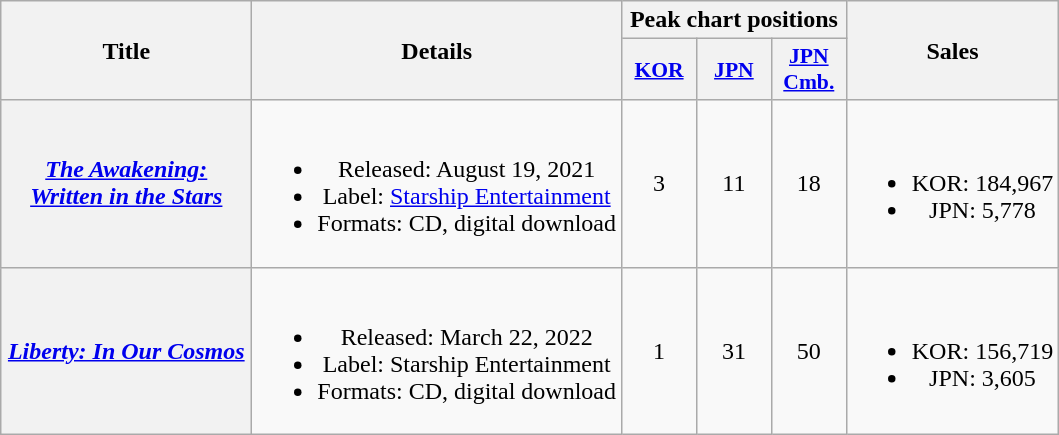<table class="wikitable plainrowheaders" style="text-align:center">
<tr>
<th scope="col" rowspan="2" style="width:10em">Title</th>
<th scope="col" rowspan="2">Details</th>
<th scope="col" colspan="3">Peak chart positions</th>
<th scope="col" rowspan="2">Sales</th>
</tr>
<tr>
<th scope="col" style="width:3em;font-size:90%"><a href='#'>KOR</a><br></th>
<th scope="col" style="width:3em;font-size:90%"><a href='#'>JPN</a><br></th>
<th scope="col" style="width:3em;font-size:90%"><a href='#'>JPN Cmb.</a><br></th>
</tr>
<tr>
<th scope="row"><em><a href='#'>The Awakening: Written in the Stars</a></em></th>
<td><br><ul><li>Released: August 19, 2021</li><li>Label: <a href='#'>Starship Entertainment</a></li><li>Formats: CD, digital download</li></ul></td>
<td>3</td>
<td>11</td>
<td>18</td>
<td><br><ul><li>KOR: 184,967</li><li>JPN: 5,778</li></ul></td>
</tr>
<tr>
<th scope="row"><em><a href='#'>Liberty: In Our Cosmos</a></em></th>
<td><br><ul><li>Released: March 22, 2022</li><li>Label: Starship Entertainment</li><li>Formats: CD, digital download</li></ul></td>
<td>1</td>
<td>31</td>
<td>50</td>
<td><br><ul><li>KOR: 156,719</li><li>JPN: 3,605</li></ul></td>
</tr>
</table>
